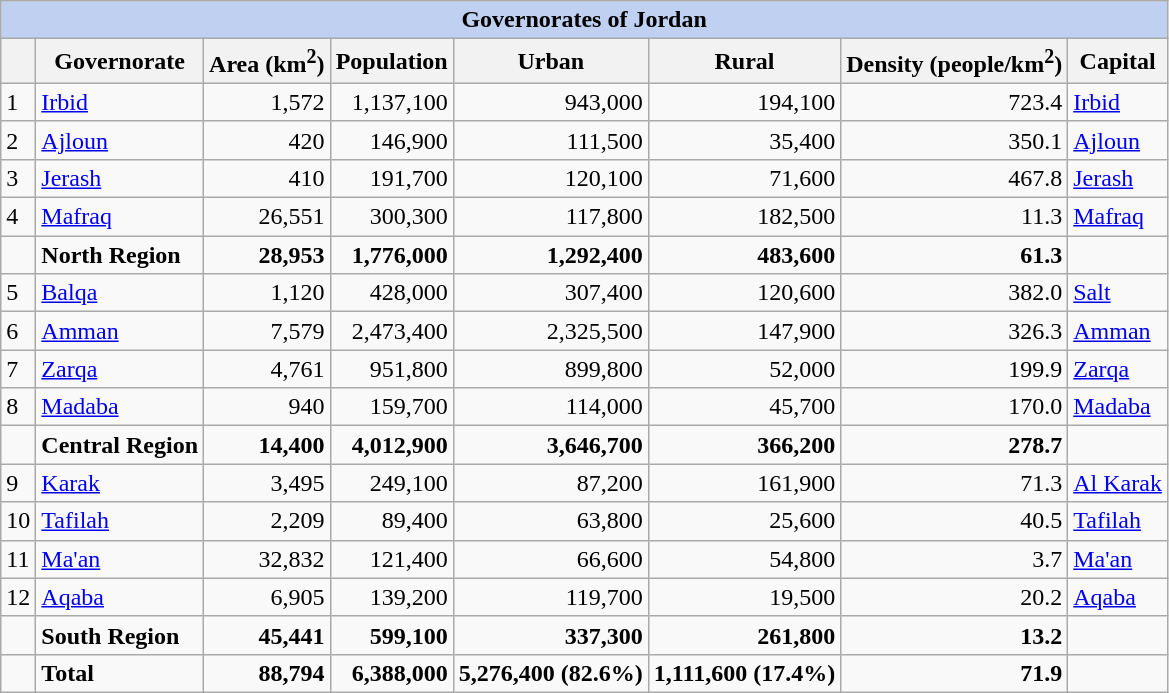<table class="wikitable sortable" style=" font-size:100%">
<tr>
<th align=center style="background:#c0d0f0;" colspan=11>Governorates of Jordan</th>
</tr>
<tr>
<th></th>
<th>Governorate</th>
<th>Area (km<sup>2</sup>)</th>
<th>Population</th>
<th>Urban</th>
<th>Rural</th>
<th>Density (people/km<sup>2</sup>)</th>
<th>Capital</th>
</tr>
<tr>
<td>1</td>
<td><a href='#'>Irbid</a></td>
<td align=right>1,572</td>
<td align=right>1,137,100</td>
<td align=right>943,000</td>
<td align=right>194,100</td>
<td align=right>723.4</td>
<td><a href='#'>Irbid</a></td>
</tr>
<tr>
<td>2</td>
<td><a href='#'>Ajloun</a></td>
<td align=right>420</td>
<td align=right>146,900</td>
<td align=right>111,500</td>
<td align=right>35,400</td>
<td align=right>350.1</td>
<td><a href='#'>Ajloun</a></td>
</tr>
<tr>
<td>3</td>
<td><a href='#'>Jerash</a></td>
<td align=right>410</td>
<td align=right>191,700</td>
<td align=right>120,100</td>
<td align=right>71,600</td>
<td align=right>467.8</td>
<td><a href='#'>Jerash</a></td>
</tr>
<tr>
<td>4</td>
<td><a href='#'>Mafraq</a></td>
<td align=right>26,551</td>
<td align=right>300,300</td>
<td align=right>117,800</td>
<td align=right>182,500</td>
<td align=right>11.3</td>
<td><a href='#'>Mafraq</a></td>
</tr>
<tr>
<td></td>
<td><strong>North Region</strong></td>
<td align=right><strong>28,953 </strong></td>
<td align=right><strong>1,776,000</strong></td>
<td align=right><strong>1,292,400</strong></td>
<td align=right><strong>483,600</strong></td>
<td align=right><strong>61.3</strong></td>
<td></td>
</tr>
<tr>
<td>5</td>
<td><a href='#'>Balqa</a></td>
<td align=right>1,120</td>
<td align=right>428,000</td>
<td align=right>307,400</td>
<td align=right>120,600</td>
<td align=right>382.0</td>
<td><a href='#'>Salt</a></td>
</tr>
<tr>
<td>6</td>
<td><a href='#'>Amman</a></td>
<td align=right>7,579</td>
<td align=right>2,473,400</td>
<td align=right>2,325,500</td>
<td align=right>147,900</td>
<td align=right>326.3</td>
<td><a href='#'>Amman</a></td>
</tr>
<tr>
<td>7</td>
<td><a href='#'>Zarqa</a></td>
<td align=right>4,761</td>
<td align=right>951,800</td>
<td align=right>899,800</td>
<td align=right>52,000</td>
<td align=right>199.9</td>
<td><a href='#'>Zarqa</a></td>
</tr>
<tr>
<td>8</td>
<td><a href='#'>Madaba</a></td>
<td align=right>940</td>
<td align=right>159,700</td>
<td align=right>114,000</td>
<td align=right>45,700</td>
<td align=right>170.0</td>
<td><a href='#'>Madaba</a></td>
</tr>
<tr>
<td></td>
<td><strong>Central Region</strong></td>
<td align=right><strong>14,400</strong></td>
<td align=right><strong>4,012,900</strong></td>
<td align=right><strong>3,646,700</strong></td>
<td align=right><strong>366,200</strong></td>
<td align=right><strong>278.7</strong></td>
<td></td>
</tr>
<tr>
<td>9</td>
<td><a href='#'>Karak</a></td>
<td align=right>3,495</td>
<td align=right>249,100</td>
<td align=right>87,200</td>
<td align=right>161,900</td>
<td align=right>71.3</td>
<td><a href='#'>Al Karak</a></td>
</tr>
<tr>
<td>10</td>
<td><a href='#'>Tafilah</a></td>
<td align=right>2,209</td>
<td align=right>89,400</td>
<td align=right>63,800</td>
<td align=right>25,600</td>
<td align=right>40.5</td>
<td><a href='#'>Tafilah</a></td>
</tr>
<tr>
<td>11</td>
<td><a href='#'>Ma'an</a></td>
<td align=right>32,832</td>
<td align=right>121,400</td>
<td align=right>66,600</td>
<td align=right>54,800</td>
<td align=right>3.7</td>
<td><a href='#'>Ma'an</a></td>
</tr>
<tr>
<td>12</td>
<td><a href='#'>Aqaba</a></td>
<td align=right>6,905</td>
<td align=right>139,200</td>
<td align=right>119,700</td>
<td align=right>19,500</td>
<td align=right>20.2</td>
<td><a href='#'>Aqaba</a></td>
</tr>
<tr>
<td></td>
<td><strong>South Region</strong></td>
<td align=right><strong>45,441</strong></td>
<td align=right><strong>599,100</strong></td>
<td align=right><strong>337,300</strong></td>
<td align=right><strong>261,800</strong></td>
<td align=right><strong>13.2</strong></td>
<td></td>
</tr>
<tr>
<td></td>
<td><strong>Total</strong></td>
<td align=right><strong>88,794</strong></td>
<td align=right><strong>6,388,000</strong></td>
<td align=right><strong>5,276,400 (82.6%)</strong></td>
<td align=right><strong>1,111,600 (17.4%)</strong></td>
<td align=right><strong>71.9</strong></td>
<td></td>
</tr>
</table>
